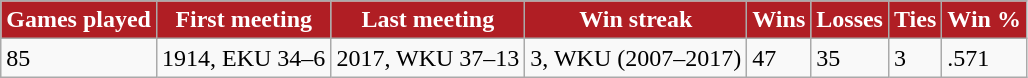<table class="wikitable">
<tr>
<th style="background:#B01E24; color:white;">Games played</th>
<th style="background:#B01E24; color:white;">First meeting</th>
<th style="background:#B01E24; color:white;">Last meeting</th>
<th style="background:#B01E24; color:white;">Win streak</th>
<th style="background:#B01E24; color:white;">Wins</th>
<th style="background:#B01E24; color:white;">Losses</th>
<th style="background:#B01E24; color:white;">Ties</th>
<th style="background:#B01E24; color:white;">Win %</th>
</tr>
<tr>
<td>85</td>
<td>1914, EKU 34–6</td>
<td>2017, WKU 37–13</td>
<td>3, WKU (2007–2017)</td>
<td>47</td>
<td>35</td>
<td>3</td>
<td>.571</td>
</tr>
</table>
